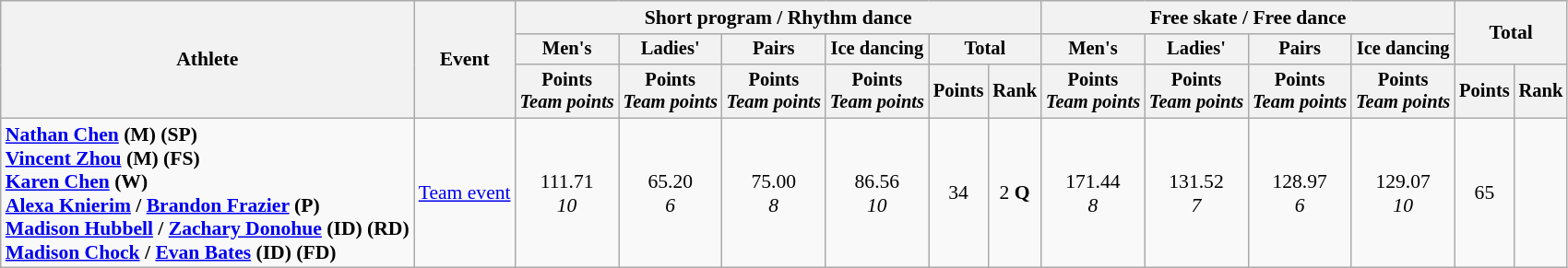<table class=wikitable style=font-size:90%>
<tr>
<th rowspan=3>Athlete</th>
<th rowspan=3>Event</th>
<th colspan=6>Short program / Rhythm dance</th>
<th colspan=4>Free skate / Free dance</th>
<th colspan=2 rowspan=2>Total</th>
</tr>
<tr style=font-size:95%>
<th>Men's</th>
<th>Ladies'</th>
<th>Pairs</th>
<th>Ice dancing</th>
<th colspan=2>Total</th>
<th>Men's</th>
<th>Ladies'</th>
<th>Pairs</th>
<th>Ice dancing</th>
</tr>
<tr style=font-size:95%>
<th>Points<br><em>Team points</em></th>
<th>Points<br><em>Team points</em></th>
<th>Points<br><em>Team points</em></th>
<th>Points<br><em>Team points</em></th>
<th>Points</th>
<th>Rank</th>
<th>Points<br><em>Team points</em></th>
<th>Points<br><em>Team points</em></th>
<th>Points<br><em>Team points</em></th>
<th>Points<br><em>Team points</em></th>
<th>Points</th>
<th>Rank</th>
</tr>
<tr align=center>
<td align=left><strong><a href='#'>Nathan Chen</a> (M) (SP)<br><a href='#'>Vincent Zhou</a> (M) (FS)<br><a href='#'>Karen Chen</a> (W)<br><a href='#'>Alexa Knierim</a> / <a href='#'>Brandon Frazier</a> (P)<br><a href='#'>Madison Hubbell</a> / <a href='#'>Zachary Donohue</a> (ID) (RD)<br><a href='#'>Madison Chock</a> / <a href='#'>Evan Bates</a> (ID) (FD)</strong></td>
<td align=left><a href='#'>Team event</a></td>
<td>111.71<br><em>10</em></td>
<td>65.20<br><em>6</em></td>
<td>75.00<br><em>8</em></td>
<td>86.56<br><em>10</em></td>
<td>34</td>
<td>2 <strong>Q</strong></td>
<td>171.44<br><em>8</em></td>
<td>131.52<br><em>7</em></td>
<td>128.97<br><em>6</em></td>
<td>129.07<br><em>10</em></td>
<td>65</td>
<td></td>
</tr>
</table>
